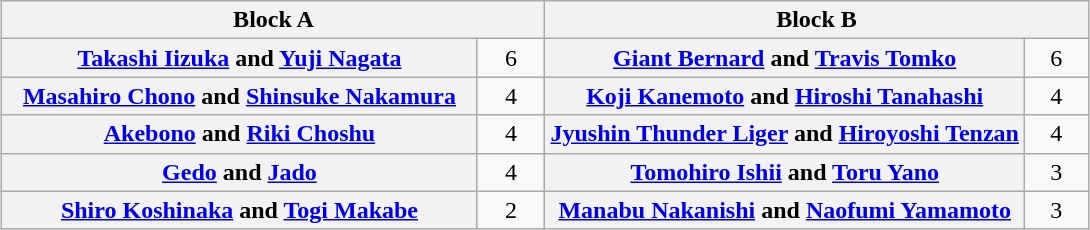<table class="wikitable" style="margin: 1em auto 1em auto;text-align:center">
<tr>
<th colspan="2" style="width:50%">Block A</th>
<th colspan="2" style="width:50%">Block B</th>
</tr>
<tr>
<th><a href='#'>Takashi Iizuka</a> and <a href='#'>Yuji Nagata</a></th>
<td style="width:35px">6</td>
<th><a href='#'>Giant Bernard</a> and <a href='#'>Travis Tomko</a></th>
<td style="width:35px">6</td>
</tr>
<tr>
<th><a href='#'>Masahiro Chono</a> and <a href='#'>Shinsuke Nakamura</a></th>
<td>4</td>
<th><a href='#'>Koji Kanemoto</a> and <a href='#'>Hiroshi Tanahashi</a></th>
<td>4</td>
</tr>
<tr>
<th><a href='#'>Akebono</a> and <a href='#'>Riki Choshu</a></th>
<td>4</td>
<th><a href='#'>Jyushin Thunder Liger</a> and <a href='#'>Hiroyoshi Tenzan</a></th>
<td>4</td>
</tr>
<tr>
<th><a href='#'>Gedo</a> and <a href='#'>Jado</a></th>
<td>4</td>
<th><a href='#'>Tomohiro Ishii</a> and <a href='#'>Toru Yano</a></th>
<td>3</td>
</tr>
<tr>
<th><a href='#'>Shiro Koshinaka</a> and <a href='#'>Togi Makabe</a></th>
<td>2</td>
<th><a href='#'>Manabu Nakanishi</a> and <a href='#'>Naofumi Yamamoto</a></th>
<td>3</td>
</tr>
</table>
